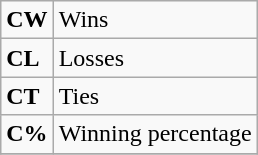<table class="wikitable">
<tr>
<td><strong>CW</strong></td>
<td>Wins</td>
</tr>
<tr>
<td><strong>CL</strong></td>
<td>Losses</td>
</tr>
<tr>
<td><strong>CT</strong></td>
<td>Ties</td>
</tr>
<tr>
<td><strong>C%</strong></td>
<td>Winning percentage</td>
</tr>
<tr>
</tr>
</table>
